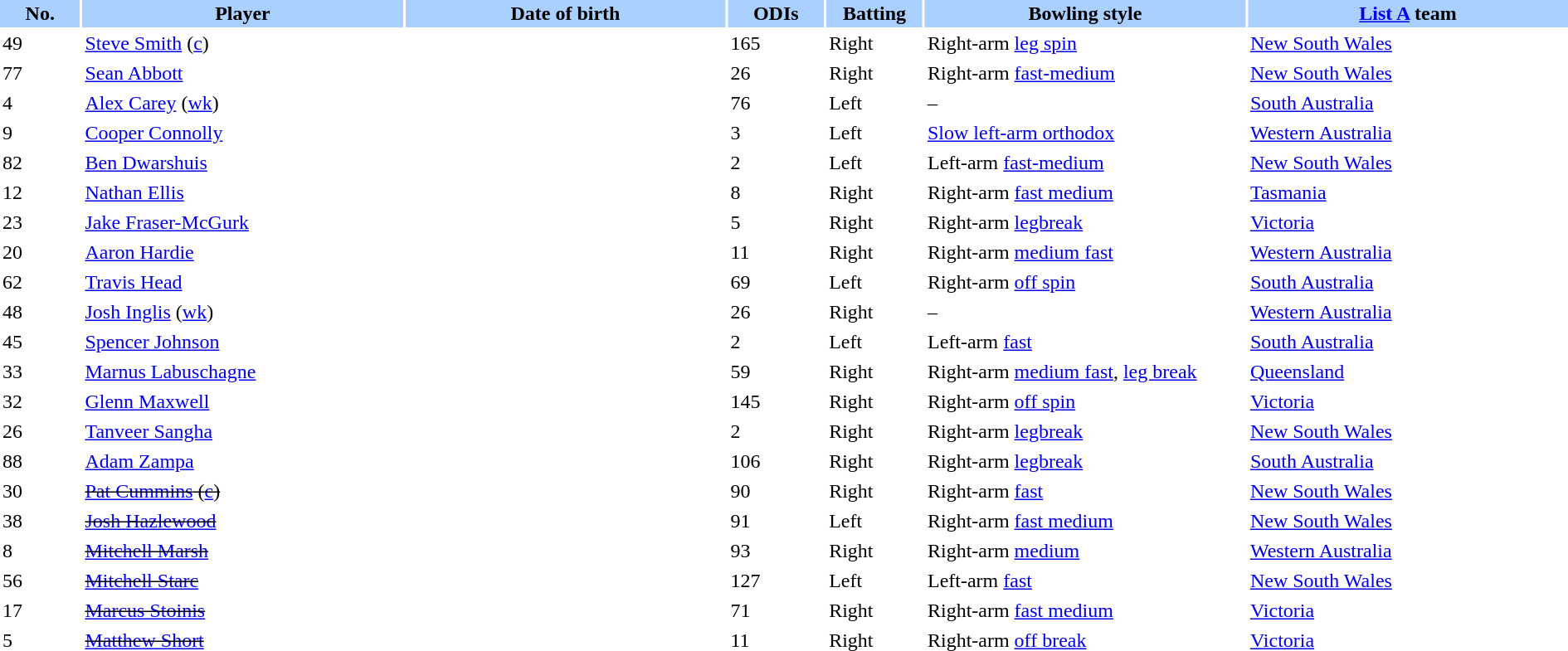<table border="0" cellspacing="2" cellpadding="2" style="width:100%;">
<tr style="background:#aad0ff;">
<th width=5%>No.</th>
<th width="20%">Player</th>
<th width=20%>Date of birth</th>
<th width=6%>ODIs</th>
<th width=6%>Batting</th>
<th width=20%>Bowling style</th>
<th width=20%><a href='#'>List A</a> team</th>
</tr>
<tr>
<td>49</td>
<td><a href='#'>Steve Smith</a> (<a href='#'>c</a>)</td>
<td></td>
<td>165</td>
<td>Right</td>
<td>Right-arm <a href='#'>leg spin</a></td>
<td> <a href='#'>New South Wales</a></td>
</tr>
<tr>
<td>77</td>
<td><a href='#'>Sean Abbott</a></td>
<td></td>
<td>26</td>
<td>Right</td>
<td>Right-arm <a href='#'>fast-medium</a></td>
<td> <a href='#'>New South Wales</a></td>
</tr>
<tr>
<td>4</td>
<td><a href='#'>Alex Carey</a> (<a href='#'>wk</a>)</td>
<td></td>
<td>76</td>
<td>Left</td>
<td>–</td>
<td> <a href='#'>South Australia</a></td>
</tr>
<tr>
<td>9</td>
<td><a href='#'>Cooper Connolly</a></td>
<td></td>
<td>3</td>
<td>Left</td>
<td><a href='#'>Slow left-arm orthodox</a></td>
<td>  <a href='#'>Western Australia</a></td>
</tr>
<tr>
<td>82</td>
<td><a href='#'>Ben Dwarshuis</a></td>
<td></td>
<td>2</td>
<td>Left</td>
<td>Left-arm <a href='#'>fast-medium</a></td>
<td> <a href='#'>New South Wales</a></td>
</tr>
<tr>
<td>12</td>
<td><a href='#'>Nathan Ellis</a></td>
<td></td>
<td>8</td>
<td>Right</td>
<td>Right-arm <a href='#'>fast medium</a></td>
<td> <a href='#'>Tasmania</a></td>
</tr>
<tr>
<td>23</td>
<td><a href='#'>Jake Fraser-McGurk</a></td>
<td></td>
<td>5</td>
<td>Right</td>
<td>Right-arm <a href='#'>legbreak</a></td>
<td>  <a href='#'>Victoria</a></td>
</tr>
<tr>
<td>20</td>
<td><a href='#'>Aaron Hardie</a></td>
<td></td>
<td>11</td>
<td>Right</td>
<td>Right-arm <a href='#'>medium fast</a></td>
<td>  <a href='#'>Western Australia</a></td>
</tr>
<tr>
<td>62</td>
<td><a href='#'>Travis Head</a></td>
<td></td>
<td>69</td>
<td>Left</td>
<td>Right-arm <a href='#'>off spin</a></td>
<td> <a href='#'>South Australia</a></td>
</tr>
<tr>
<td>48</td>
<td><a href='#'>Josh Inglis</a> (<a href='#'>wk</a>)</td>
<td></td>
<td>26</td>
<td>Right</td>
<td>–</td>
<td> <a href='#'>Western Australia</a></td>
</tr>
<tr>
<td>45</td>
<td><a href='#'>Spencer Johnson</a></td>
<td></td>
<td>2</td>
<td>Left</td>
<td>Left-arm <a href='#'>fast</a></td>
<td> <a href='#'>South Australia</a></td>
</tr>
<tr>
<td>33</td>
<td><a href='#'>Marnus Labuschagne</a></td>
<td></td>
<td>59</td>
<td>Right</td>
<td>Right-arm <a href='#'>medium fast</a>, <a href='#'>leg break</a></td>
<td> <a href='#'>Queensland</a></td>
</tr>
<tr>
<td>32</td>
<td><a href='#'>Glenn Maxwell</a></td>
<td></td>
<td>145</td>
<td>Right</td>
<td>Right-arm <a href='#'>off spin</a></td>
<td> <a href='#'>Victoria</a></td>
</tr>
<tr>
<td>26</td>
<td><a href='#'>Tanveer Sangha</a></td>
<td></td>
<td>2</td>
<td>Right</td>
<td>Right-arm <a href='#'>legbreak</a></td>
<td> <a href='#'>New South Wales</a></td>
</tr>
<tr>
<td>88</td>
<td><a href='#'>Adam Zampa</a></td>
<td></td>
<td>106</td>
<td>Right</td>
<td>Right-arm <a href='#'>legbreak</a></td>
<td> <a href='#'>South Australia</a></td>
</tr>
<tr>
<td>30</td>
<td><s><a href='#'>Pat Cummins</a> (<a href='#'>c</a>)</s></td>
<td></td>
<td>90</td>
<td>Right</td>
<td>Right-arm <a href='#'>fast</a></td>
<td> <a href='#'>New South Wales</a></td>
</tr>
<tr>
<td>38</td>
<td><s><a href='#'>Josh Hazlewood</a></s></td>
<td></td>
<td>91</td>
<td>Left</td>
<td>Right-arm <a href='#'>fast medium</a></td>
<td> <a href='#'>New South Wales</a></td>
</tr>
<tr>
<td>8</td>
<td><s><a href='#'>Mitchell Marsh</a></s></td>
<td></td>
<td>93</td>
<td>Right</td>
<td>Right-arm <a href='#'>medium</a></td>
<td> <a href='#'>Western Australia</a></td>
</tr>
<tr>
<td>56</td>
<td><s><a href='#'>Mitchell Starc</a></s></td>
<td></td>
<td>127</td>
<td>Left</td>
<td>Left-arm <a href='#'>fast</a></td>
<td> <a href='#'>New South Wales</a></td>
</tr>
<tr>
<td>17</td>
<td><s><a href='#'>Marcus Stoinis</a></s></td>
<td></td>
<td>71</td>
<td>Right</td>
<td>Right-arm <a href='#'>fast medium</a></td>
<td> <a href='#'>Victoria</a></td>
</tr>
<tr>
<td>5</td>
<td><s><a href='#'>Matthew Short</a></s></td>
<td></td>
<td>11</td>
<td>Right</td>
<td>Right-arm <a href='#'>off break</a></td>
<td> <a href='#'>Victoria</a></td>
</tr>
<tr>
</tr>
</table>
